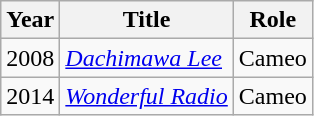<table class="wikitable sortable">
<tr>
<th width=10>Year</th>
<th>Title</th>
<th>Role</th>
</tr>
<tr>
<td>2008</td>
<td><em><a href='#'>Dachimawa Lee</a></em></td>
<td>Cameo</td>
</tr>
<tr>
<td>2014</td>
<td><em><a href='#'>Wonderful Radio</a></em></td>
<td>Cameo</td>
</tr>
</table>
